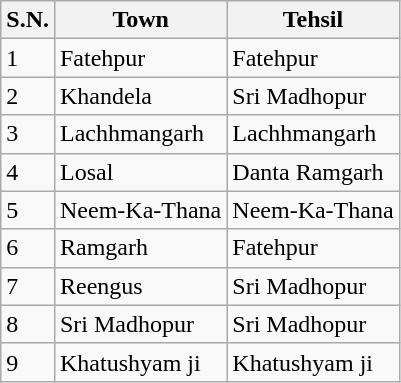<table class="wikitable">
<tr>
<th>S.N.</th>
<th>Town</th>
<th>Tehsil</th>
</tr>
<tr>
<td>1</td>
<td>Fatehpur</td>
<td>Fatehpur</td>
</tr>
<tr>
<td>2</td>
<td>Khandela</td>
<td>Sri Madhopur</td>
</tr>
<tr>
<td>3</td>
<td>Lachhmangarh</td>
<td>Lachhmangarh</td>
</tr>
<tr>
<td>4</td>
<td>Losal</td>
<td>Danta Ramgarh</td>
</tr>
<tr>
<td>5</td>
<td>Neem-Ka-Thana</td>
<td>Neem-Ka-Thana</td>
</tr>
<tr>
<td>6</td>
<td>Ramgarh</td>
<td>Fatehpur</td>
</tr>
<tr>
<td>7</td>
<td>Reengus</td>
<td>Sri Madhopur</td>
</tr>
<tr>
<td>8</td>
<td>Sri Madhopur</td>
<td>Sri Madhopur</td>
</tr>
<tr>
<td>9</td>
<td>Khatushyam ji</td>
<td>Khatushyam ji</td>
</tr>
</table>
